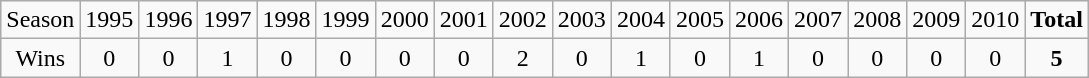<table class="wikitable sortable">
<tr>
<td>Season</td>
<td>1995</td>
<td>1996</td>
<td>1997</td>
<td>1998</td>
<td>1999</td>
<td>2000</td>
<td>2001</td>
<td>2002</td>
<td>2003</td>
<td>2004</td>
<td>2005</td>
<td>2006</td>
<td>2007</td>
<td>2008</td>
<td>2009</td>
<td>2010</td>
<td><strong>Total</strong></td>
</tr>
<tr align=center>
<td>Wins</td>
<td>0</td>
<td>0</td>
<td>1</td>
<td>0</td>
<td>0</td>
<td>0</td>
<td>0</td>
<td>2</td>
<td>0</td>
<td>1</td>
<td>0</td>
<td>1</td>
<td>0</td>
<td>0</td>
<td>0</td>
<td>0</td>
<td><strong>5</strong></td>
</tr>
</table>
